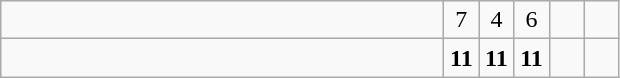<table class="wikitable">
<tr>
<td style="width:18em"></td>
<td align=center style="width:1em">7</td>
<td align=center style="width:1em">4</td>
<td align=center style="width:1em">6</td>
<td align=center style="width:1em"></td>
<td align=center style="width:1em"></td>
</tr>
<tr>
<td style="width:18em"><strong></strong></td>
<td align=center style="width:1em"><strong>11</strong></td>
<td align=center style="width:1em"><strong>11</strong></td>
<td align=center style="width:1em"><strong>11</strong></td>
<td align=center style="width:1em"></td>
<td align=center style="width:1em"></td>
</tr>
</table>
